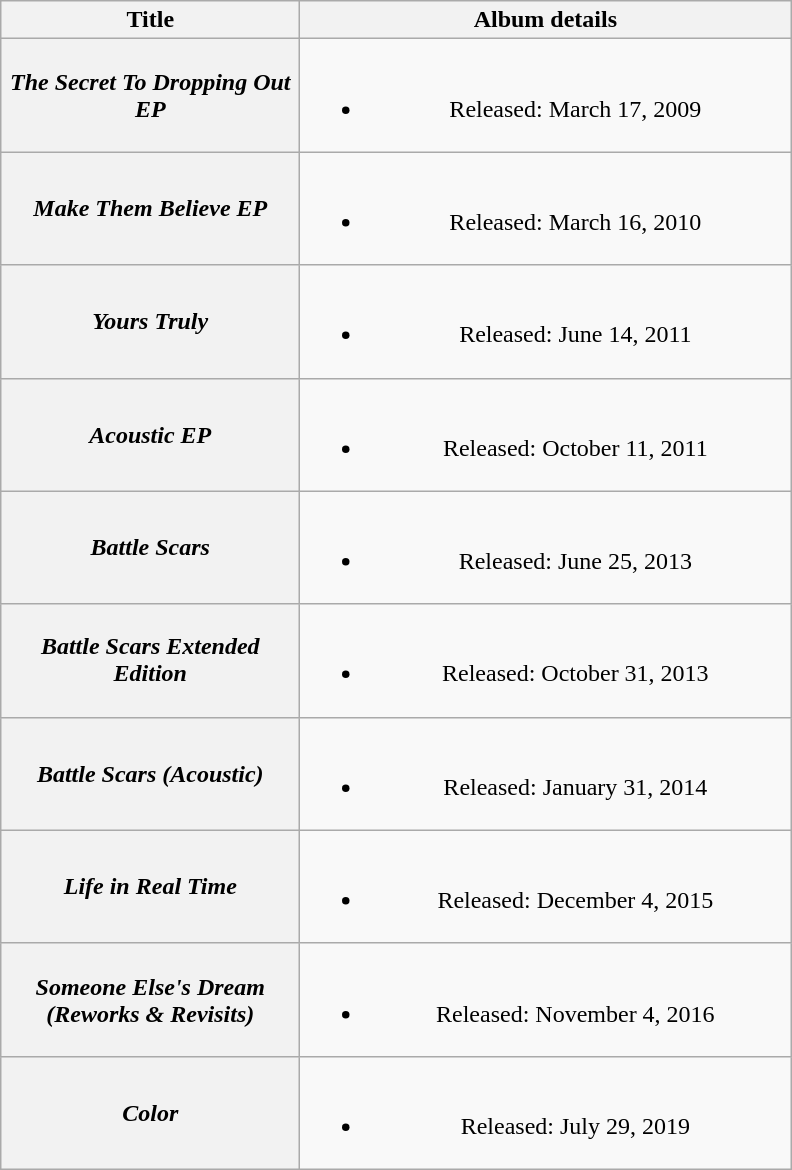<table class="wikitable plainrowheaders" style="text-align:center;">
<tr>
<th scope="col" style="width:12em;">Title</th>
<th scope="col" style="width:20em;">Album details</th>
</tr>
<tr>
<th scope="row"><em>The Secret To Dropping Out EP</em></th>
<td><br><ul><li>Released: March 17, 2009</li></ul></td>
</tr>
<tr>
<th scope="row"><em>Make Them Believe EP</em></th>
<td><br><ul><li>Released: March 16, 2010</li></ul></td>
</tr>
<tr>
<th scope="row"><em>Yours Truly</em></th>
<td><br><ul><li>Released: June 14, 2011</li></ul></td>
</tr>
<tr>
<th scope="row"><em>Acoustic EP</em></th>
<td><br><ul><li>Released: October 11, 2011</li></ul></td>
</tr>
<tr>
<th scope="row"><em>Battle Scars</em></th>
<td><br><ul><li>Released: June 25, 2013</li></ul></td>
</tr>
<tr>
<th scope="row"><em>Battle Scars Extended Edition</em></th>
<td><br><ul><li>Released: October 31, 2013</li></ul></td>
</tr>
<tr>
<th scope="row"><em>Battle Scars (Acoustic)</em></th>
<td><br><ul><li>Released: January 31, 2014</li></ul></td>
</tr>
<tr>
<th scope="row"><em>Life in Real Time</em></th>
<td><br><ul><li>Released: December 4, 2015</li></ul></td>
</tr>
<tr>
<th scope="row"><em>Someone Else's Dream (Reworks & Revisits)</em></th>
<td><br><ul><li>Released: November 4, 2016</li></ul></td>
</tr>
<tr>
<th scope="row"><em>Color</em></th>
<td><br><ul><li>Released: July 29, 2019</li></ul></td>
</tr>
</table>
